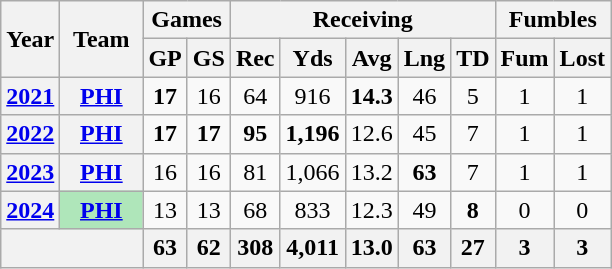<table class="wikitable" style="text-align:center;">
<tr>
<th rowspan="2">Year</th>
<th rowspan="2">Team</th>
<th colspan="2">Games</th>
<th colspan="5">Receiving</th>
<th colspan="2">Fumbles</th>
</tr>
<tr>
<th>GP</th>
<th>GS</th>
<th>Rec</th>
<th>Yds</th>
<th>Avg</th>
<th>Lng</th>
<th>TD</th>
<th>Fum</th>
<th>Lost</th>
</tr>
<tr>
<th><a href='#'>2021</a></th>
<th><a href='#'>PHI</a></th>
<td><strong>17</strong></td>
<td>16</td>
<td>64</td>
<td>916</td>
<td><strong>14.3</strong></td>
<td>46</td>
<td>5</td>
<td>1</td>
<td>1</td>
</tr>
<tr>
<th><a href='#'>2022</a></th>
<th><a href='#'>PHI</a></th>
<td><strong>17</strong></td>
<td><strong>17</strong></td>
<td><strong>95</strong></td>
<td><strong>1,196</strong></td>
<td>12.6</td>
<td>45</td>
<td>7</td>
<td>1</td>
<td>1</td>
</tr>
<tr>
<th><a href='#'>2023</a></th>
<th><a href='#'>PHI</a></th>
<td>16</td>
<td>16</td>
<td>81</td>
<td>1,066</td>
<td>13.2</td>
<td><strong>63</strong></td>
<td>7</td>
<td>1</td>
<td>1</td>
</tr>
<tr>
<th><a href='#'>2024</a></th>
<th style="background:#afe6ba; width:3em;"><a href='#'>PHI</a></th>
<td>13</td>
<td>13</td>
<td>68</td>
<td>833</td>
<td>12.3</td>
<td>49</td>
<td><strong>8</strong></td>
<td>0</td>
<td>0</td>
</tr>
<tr>
<th colspan="2"></th>
<th>63</th>
<th>62</th>
<th>308</th>
<th>4,011</th>
<th>13.0</th>
<th>63</th>
<th>27</th>
<th>3</th>
<th>3</th>
</tr>
</table>
